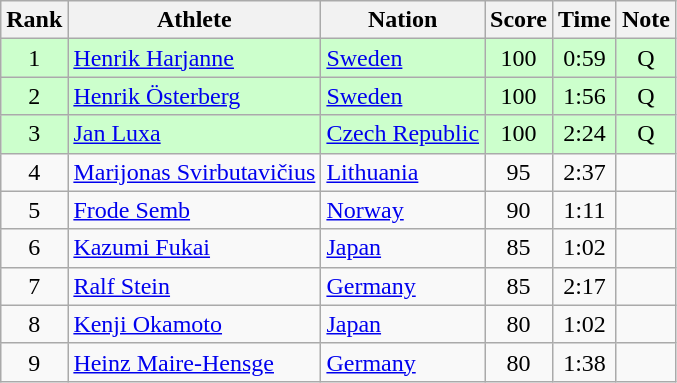<table class="wikitable sortable" style="text-align:center">
<tr>
<th>Rank</th>
<th>Athlete</th>
<th>Nation</th>
<th>Score</th>
<th>Time</th>
<th>Note</th>
</tr>
<tr bgcolor=ccffcc>
<td>1</td>
<td align=left><a href='#'>Henrik Harjanne</a></td>
<td align=left> <a href='#'>Sweden</a></td>
<td>100</td>
<td>0:59</td>
<td>Q</td>
</tr>
<tr bgcolor=ccffcc>
<td>2</td>
<td align=left><a href='#'>Henrik Österberg</a></td>
<td align=left> <a href='#'>Sweden</a></td>
<td>100</td>
<td>1:56</td>
<td>Q</td>
</tr>
<tr bgcolor=ccffcc>
<td>3</td>
<td align=left><a href='#'>Jan Luxa</a></td>
<td align=left> <a href='#'>Czech Republic</a></td>
<td>100</td>
<td>2:24</td>
<td>Q</td>
</tr>
<tr>
<td>4</td>
<td align=left><a href='#'>Marijonas Svirbutavičius</a></td>
<td align=left> <a href='#'>Lithuania</a></td>
<td>95</td>
<td>2:37</td>
<td></td>
</tr>
<tr>
<td>5</td>
<td align=left><a href='#'>Frode Semb</a></td>
<td align=left> <a href='#'>Norway</a></td>
<td>90</td>
<td>1:11</td>
<td></td>
</tr>
<tr>
<td>6</td>
<td align=left><a href='#'>Kazumi Fukai</a></td>
<td align=left> <a href='#'>Japan</a></td>
<td>85</td>
<td>1:02</td>
<td></td>
</tr>
<tr>
<td>7</td>
<td align=left><a href='#'>Ralf Stein</a></td>
<td align=left> <a href='#'>Germany</a></td>
<td>85</td>
<td>2:17</td>
<td></td>
</tr>
<tr>
<td>8</td>
<td align=left><a href='#'>Kenji Okamoto</a></td>
<td align=left> <a href='#'>Japan</a></td>
<td>80</td>
<td>1:02</td>
<td></td>
</tr>
<tr>
<td>9</td>
<td align=left><a href='#'>Heinz Maire-Hensge</a></td>
<td align=left> <a href='#'>Germany</a></td>
<td>80</td>
<td>1:38</td>
<td></td>
</tr>
</table>
